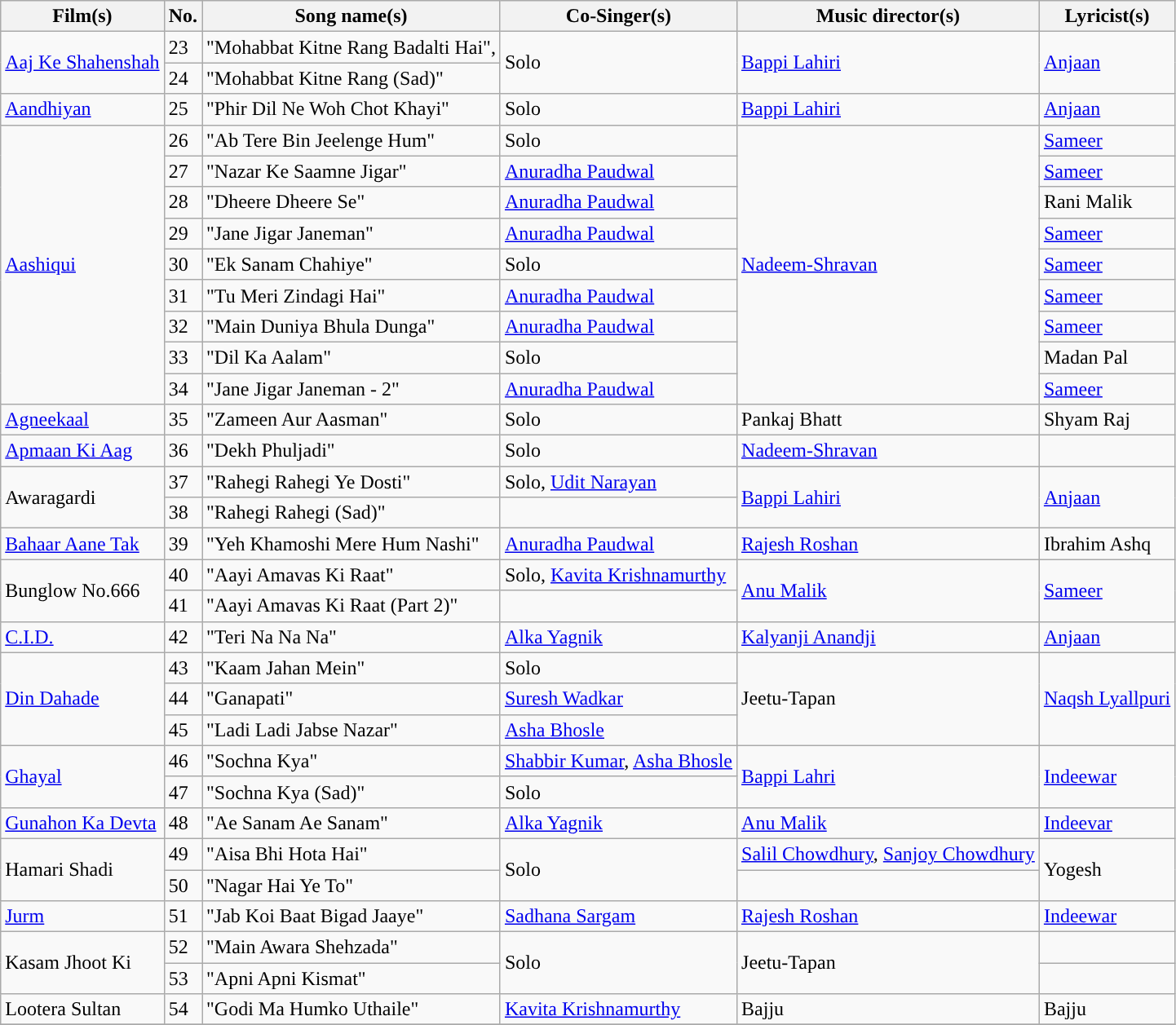<table class="wikitable sortable">
<tr>
<th>Film(s)</th>
<th>No.</th>
<th>Song name(s)</th>
<th>Co-Singer(s)</th>
<th>Music director(s)</th>
<th>Lyricist(s)</th>
</tr>
<tr>
<td rowspan="2"><a href='#'>Aaj Ke Shahenshah</a></td>
<td>23</td>
<td>"Mohabbat Kitne Rang Badalti Hai",</td>
<td rowspan="2">Solo</td>
<td rowspan="2"><a href='#'>Bappi Lahiri</a></td>
<td rowspan="2"><a href='#'>Anjaan</a></td>
</tr>
<tr>
<td>24</td>
<td>"Mohabbat Kitne Rang (Sad)"</td>
</tr>
<tr>
<td><a href='#'>Aandhiyan</a></td>
<td>25</td>
<td>"Phir Dil Ne Woh Chot Khayi"</td>
<td>Solo</td>
<td><a href='#'>Bappi Lahiri</a></td>
<td><a href='#'>Anjaan</a></td>
</tr>
<tr>
<td rowspan="9"><a href='#'>Aashiqui</a></td>
<td>26</td>
<td>"Ab Tere Bin Jeelenge Hum"</td>
<td>Solo</td>
<td rowspan="9"><a href='#'>Nadeem-Shravan</a></td>
<td><a href='#'>Sameer</a></td>
</tr>
<tr>
<td>27</td>
<td>"Nazar Ke Saamne Jigar"</td>
<td><a href='#'>Anuradha Paudwal</a></td>
<td><a href='#'>Sameer</a></td>
</tr>
<tr>
<td>28</td>
<td>"Dheere Dheere Se"</td>
<td><a href='#'>Anuradha Paudwal</a></td>
<td>Rani Malik</td>
</tr>
<tr>
<td>29</td>
<td>"Jane Jigar Janeman"</td>
<td><a href='#'>Anuradha Paudwal</a></td>
<td><a href='#'>Sameer</a></td>
</tr>
<tr>
<td>30</td>
<td>"Ek Sanam Chahiye"</td>
<td>Solo</td>
<td><a href='#'>Sameer</a></td>
</tr>
<tr>
<td>31</td>
<td>"Tu Meri Zindagi Hai"</td>
<td><a href='#'>Anuradha Paudwal</a></td>
<td><a href='#'>Sameer</a></td>
</tr>
<tr>
<td>32</td>
<td>"Main Duniya Bhula Dunga"</td>
<td><a href='#'>Anuradha Paudwal</a></td>
<td><a href='#'>Sameer</a></td>
</tr>
<tr>
<td>33</td>
<td>"Dil Ka Aalam"</td>
<td>Solo</td>
<td>Madan Pal</td>
</tr>
<tr>
<td>34</td>
<td>"Jane Jigar Janeman - 2"</td>
<td><a href='#'>Anuradha Paudwal</a></td>
<td><a href='#'>Sameer</a></td>
</tr>
<tr>
<td><a href='#'>Agneekaal</a></td>
<td>35</td>
<td>"Zameen Aur Aasman"</td>
<td>Solo</td>
<td>Pankaj Bhatt</td>
<td>Shyam Raj</td>
</tr>
<tr>
<td><a href='#'>Apmaan Ki Aag</a></td>
<td>36</td>
<td>"Dekh Phuljadi"</td>
<td>Solo</td>
<td><a href='#'>Nadeem-Shravan</a></td>
<td></td>
</tr>
<tr>
<td rowspan="2">Awaragardi</td>
<td>37</td>
<td>"Rahegi Rahegi Ye Dosti"</td>
<td>Solo, <a href='#'>Udit Narayan</a></td>
<td rowspan="2"><a href='#'>Bappi Lahiri</a></td>
<td rowspan="2"><a href='#'>Anjaan</a></td>
</tr>
<tr>
<td>38</td>
<td>"Rahegi Rahegi (Sad)"</td>
<td></td>
</tr>
<tr>
<td><a href='#'>Bahaar Aane Tak</a></td>
<td>39</td>
<td>"Yeh Khamoshi Mere Hum Nashi"</td>
<td><a href='#'>Anuradha Paudwal</a></td>
<td><a href='#'>Rajesh Roshan</a></td>
<td>Ibrahim Ashq</td>
</tr>
<tr>
<td rowspan="2">Bunglow No.666</td>
<td>40</td>
<td>"Aayi Amavas Ki Raat"</td>
<td>Solo, <a href='#'>Kavita Krishnamurthy</a></td>
<td rowspan="2"><a href='#'>Anu Malik</a></td>
<td rowspan="2"><a href='#'>Sameer</a></td>
</tr>
<tr>
<td>41</td>
<td>"Aayi Amavas Ki Raat (Part 2)"</td>
<td></td>
</tr>
<tr>
<td><a href='#'>C.I.D.</a></td>
<td>42</td>
<td>"Teri Na Na Na"</td>
<td><a href='#'>Alka Yagnik</a></td>
<td><a href='#'>Kalyanji Anandji</a></td>
<td><a href='#'>Anjaan</a></td>
</tr>
<tr>
<td rowspan="3"><a href='#'>Din Dahade</a></td>
<td>43</td>
<td>"Kaam Jahan Mein"</td>
<td>Solo</td>
<td rowspan="3">Jeetu-Tapan</td>
<td rowspan="3"><a href='#'>Naqsh Lyallpuri</a></td>
</tr>
<tr>
<td>44</td>
<td>"Ganapati"</td>
<td><a href='#'>Suresh Wadkar</a></td>
</tr>
<tr>
<td>45</td>
<td>"Ladi Ladi Jabse Nazar"</td>
<td><a href='#'>Asha Bhosle</a></td>
</tr>
<tr>
<td rowspan="2"><a href='#'>Ghayal</a></td>
<td>46</td>
<td>"Sochna Kya"</td>
<td><a href='#'>Shabbir Kumar</a>, <a href='#'>Asha Bhosle</a></td>
<td rowspan="2"><a href='#'>Bappi Lahri</a></td>
<td rowspan="2"><a href='#'>Indeewar</a></td>
</tr>
<tr>
<td>47</td>
<td>"Sochna Kya (Sad)"</td>
<td>Solo</td>
</tr>
<tr>
<td><a href='#'>Gunahon Ka Devta</a></td>
<td>48</td>
<td>"Ae Sanam Ae Sanam"</td>
<td><a href='#'>Alka Yagnik</a></td>
<td><a href='#'>Anu Malik</a></td>
<td><a href='#'>Indeevar</a></td>
</tr>
<tr>
<td rowspan="2">Hamari Shadi</td>
<td>49</td>
<td>"Aisa Bhi Hota Hai"</td>
<td rowspan="2">Solo</td>
<td><a href='#'>Salil Chowdhury</a>, <a href='#'>Sanjoy Chowdhury</a></td>
<td rowspan="2">Yogesh</td>
</tr>
<tr>
<td>50</td>
<td>"Nagar Hai Ye To"</td>
</tr>
<tr>
<td><a href='#'>Jurm</a></td>
<td>51</td>
<td>"Jab Koi Baat Bigad Jaaye"</td>
<td><a href='#'>Sadhana Sargam</a></td>
<td><a href='#'>Rajesh Roshan</a></td>
<td><a href='#'>Indeewar</a></td>
</tr>
<tr>
<td rowspan="2">Kasam Jhoot Ki</td>
<td>52</td>
<td>"Main Awara Shehzada"</td>
<td rowspan="2">Solo</td>
<td rowspan="2">Jeetu-Tapan</td>
<td></td>
</tr>
<tr>
<td>53</td>
<td>"Apni Apni Kismat"</td>
<td></td>
</tr>
<tr>
<td>Lootera Sultan</td>
<td>54</td>
<td>"Godi Ma Humko Uthaile"</td>
<td><a href='#'>Kavita Krishnamurthy</a></td>
<td>Bajju</td>
<td>Bajju</td>
</tr>
<tr>
</tr>
</table>
